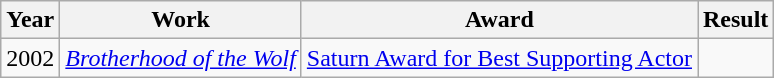<table class="wikitable sortable">
<tr>
<th>Year</th>
<th>Work</th>
<th>Award</th>
<th>Result</th>
</tr>
<tr>
<td>2002</td>
<td><em><a href='#'>Brotherhood of the Wolf</a></em></td>
<td><a href='#'>Saturn Award for Best Supporting Actor</a></td>
<td></td>
</tr>
</table>
